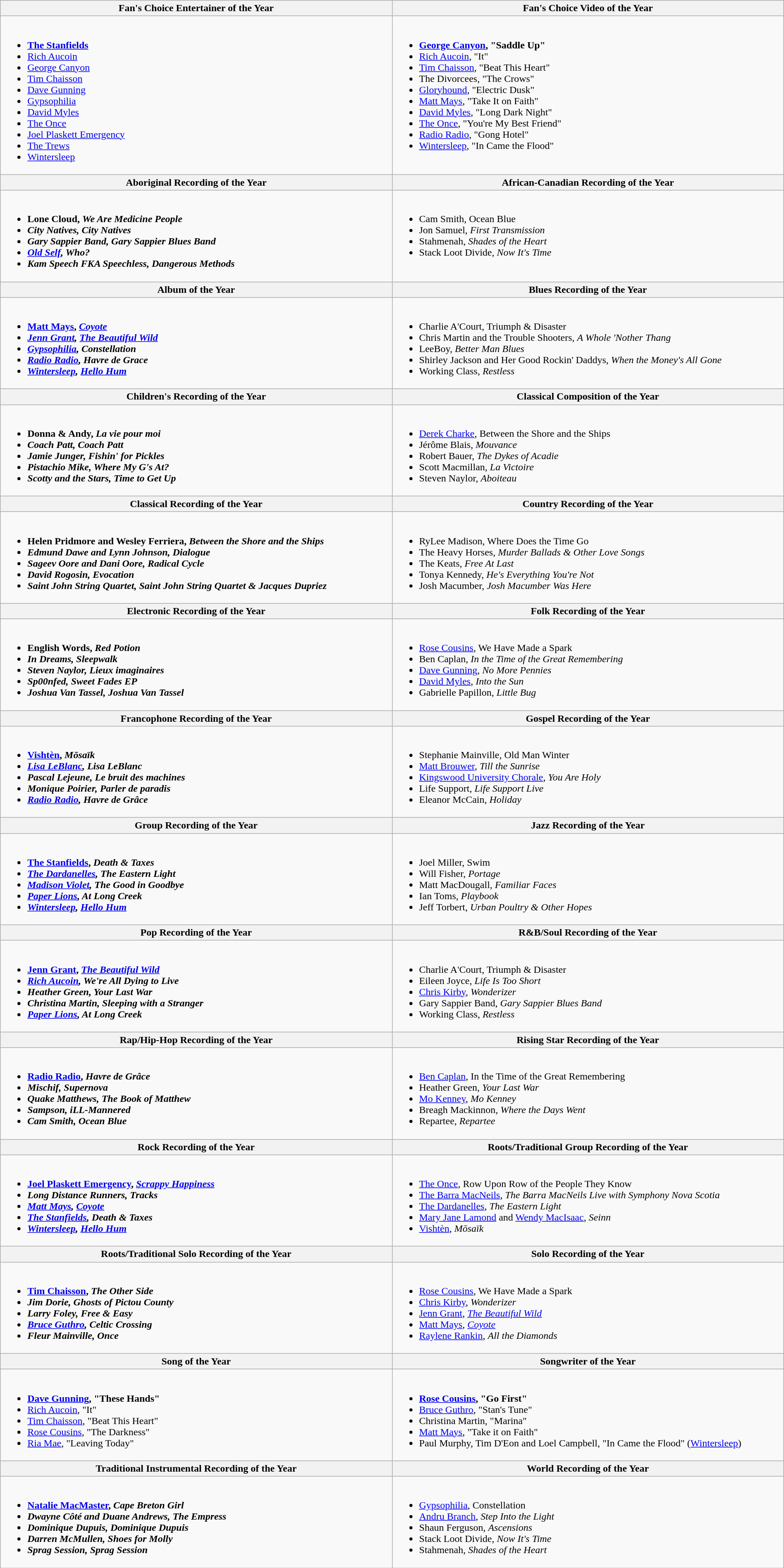<table class="wikitable" width="100%">
<tr>
<th style="width:50%">Fan's Choice Entertainer of the Year</th>
<th style="width:50%">Fan's Choice Video of the Year</th>
</tr>
<tr>
<td valign="top"><br><ul><li> <strong><a href='#'>The Stanfields</a></strong></li><li><a href='#'>Rich Aucoin</a></li><li><a href='#'>George Canyon</a></li><li><a href='#'>Tim Chaisson</a></li><li><a href='#'>Dave Gunning</a></li><li><a href='#'>Gypsophilia</a></li><li><a href='#'>David Myles</a></li><li><a href='#'>The Once</a></li><li><a href='#'>Joel Plaskett Emergency</a></li><li><a href='#'>The Trews</a></li><li><a href='#'>Wintersleep</a></li></ul></td>
<td valign="top"><br><ul><li> <strong><a href='#'>George Canyon</a>, "Saddle Up"</strong></li><li><a href='#'>Rich Aucoin</a>, "It"</li><li><a href='#'>Tim Chaisson</a>, "Beat This Heart"</li><li>The Divorcees, "The Crows"</li><li><a href='#'>Gloryhound</a>, "Electric Dusk"</li><li><a href='#'>Matt Mays</a>, "Take It on Faith"</li><li><a href='#'>David Myles</a>, "Long Dark Night"</li><li><a href='#'>The Once</a>, "You're My Best Friend"</li><li><a href='#'>Radio Radio</a>, "Gong Hotel"</li><li><a href='#'>Wintersleep</a>, "In Came the Flood"</li></ul></td>
</tr>
<tr>
<th>Aboriginal Recording of the Year</th>
<th>African-Canadian Recording of the Year</th>
</tr>
<tr>
<td valign="top"><br><ul><li> <strong>Lone Cloud, <em>We Are Medicine People<strong><em></li><li>City Natives, </em>City Natives<em></li><li>Gary Sappier Band, </em>Gary Sappier Blues Band<em></li><li><a href='#'>Old Self</a>, </em>Who?<em></li><li>Kam Speech FKA Speechless, </em>Dangerous Methods<em></li></ul></td>
<td valign="top"><br><ul><li> </strong>Cam Smith, </em>Ocean Blue</em></strong></li><li>Jon Samuel, <em>First Transmission</em></li><li>Stahmenah, <em>Shades of the Heart</em></li><li>Stack Loot Divide, <em>Now It's Time</em></li></ul></td>
</tr>
<tr>
<th>Album of the Year</th>
<th>Blues Recording of the Year</th>
</tr>
<tr>
<td valign="top"><br><ul><li> <strong><a href='#'>Matt Mays</a>, <em><a href='#'>Coyote</a><strong><em></li><li><a href='#'>Jenn Grant</a>, </em><a href='#'>The Beautiful Wild</a><em></li><li><a href='#'>Gypsophilia</a>, </em>Constellation<em></li><li><a href='#'>Radio Radio</a>, </em>Havre de Grace<em></li><li><a href='#'>Wintersleep</a>, </em><a href='#'>Hello Hum</a><em></li></ul></td>
<td valign="top"><br><ul><li> </strong>Charlie A'Court, </em>Triumph & Disaster</em></strong></li><li>Chris Martin and the Trouble Shooters, <em>A Whole 'Nother Thang</em></li><li>LeeBoy, <em>Better Man Blues</em></li><li>Shirley Jackson and Her Good Rockin' Daddys, <em>When the Money's All Gone</em></li><li>Working Class, <em>Restless</em></li></ul></td>
</tr>
<tr>
<th>Children's Recording of the Year</th>
<th>Classical Composition of the Year</th>
</tr>
<tr>
<td valign="top"><br><ul><li> <strong>Donna & Andy, <em>La vie pour moi<strong><em></li><li>Coach Patt, </em>Coach Patt<em></li><li>Jamie Junger, </em>Fishin' for Pickles<em></li><li>Pistachio Mike, </em>Where My G's At?<em></li><li>Scotty and the Stars, </em>Time to Get Up<em></li></ul></td>
<td valign="top"><br><ul><li> </strong><a href='#'>Derek Charke</a>, </em>Between the Shore and the Ships</em></strong></li><li>Jérôme Blais, <em>Mouvance</em></li><li>Robert Bauer, <em>The Dykes of Acadie</em></li><li>Scott Macmillan, <em>La Victoire</em></li><li>Steven Naylor, <em>Aboiteau</em></li></ul></td>
</tr>
<tr>
<th>Classical Recording of the Year</th>
<th>Country Recording of the Year</th>
</tr>
<tr>
<td valign="top"><br><ul><li> <strong>Helen Pridmore and Wesley Ferriera, <em>Between the Shore and the Ships<strong><em></li><li>Edmund Dawe and Lynn Johnson, </em>Dialogue<em></li><li>Sageev Oore and Dani Oore, </em>Radical Cycle<em></li><li>David Rogosin, </em>Evocation<em></li><li>Saint John String Quartet, </em>Saint John String Quartet & Jacques Dupriez<em></li></ul></td>
<td valign="top"><br><ul><li> </strong>RyLee Madison, </em>Where Does the Time Go</em></strong></li><li>The Heavy Horses, <em>Murder Ballads & Other Love Songs</em></li><li>The Keats, <em>Free At Last</em></li><li>Tonya Kennedy, <em>He's Everything You're Not</em></li><li>Josh Macumber, <em>Josh Macumber Was Here</em></li></ul></td>
</tr>
<tr>
<th>Electronic Recording of the Year</th>
<th>Folk Recording of the Year</th>
</tr>
<tr>
<td valign="top"><br><ul><li> <strong>English Words, <em>Red Potion<strong><em></li><li>In Dreams, </em>Sleepwalk<em></li><li>Steven Naylor, </em>Lieux imaginaires<em></li><li>Sp00nfed, </em>Sweet Fades EP<em></li><li>Joshua Van Tassel, </em>Joshua Van Tassel<em></li></ul></td>
<td valign="top"><br><ul><li> </strong><a href='#'>Rose Cousins</a>, </em>We Have Made a Spark</em></strong></li><li>Ben Caplan, <em>In the Time of the Great Remembering</em></li><li><a href='#'>Dave Gunning</a>, <em>No More Pennies</em></li><li><a href='#'>David Myles</a>, <em>Into the Sun</em></li><li>Gabrielle Papillon, <em>Little Bug</em></li></ul></td>
</tr>
<tr>
<th>Francophone Recording of the Year</th>
<th>Gospel Recording of the Year</th>
</tr>
<tr>
<td valign="top"><br><ul><li> <strong><a href='#'>Vishtèn</a>, <em>Mōsaïk<strong><em></li><li><a href='#'>Lisa LeBlanc</a>, </em>Lisa LeBlanc<em></li><li>Pascal Lejeune, </em>Le bruit des machines<em></li><li>Monique Poirier, </em>Parler de paradis<em></li><li><a href='#'>Radio Radio</a>, </em>Havre de Grâce<em></li></ul></td>
<td valign="top"><br><ul><li> </strong>Stephanie Mainville, </em>Old Man Winter</em></strong></li><li><a href='#'>Matt Brouwer</a>, <em>Till the Sunrise</em></li><li><a href='#'>Kingswood University Chorale</a>, <em>You Are Holy</em></li><li>Life Support, <em>Life Support Live</em></li><li>Eleanor McCain, <em>Holiday</em></li></ul></td>
</tr>
<tr>
<th>Group Recording of the Year</th>
<th>Jazz Recording of the Year</th>
</tr>
<tr>
<td valign="top"><br><ul><li> <strong><a href='#'>The Stanfields</a>, <em>Death & Taxes<strong><em></li><li><a href='#'>The Dardanelles</a>, </em>The Eastern Light<em></li><li><a href='#'>Madison Violet</a>, </em>The Good in Goodbye<em></li><li><a href='#'>Paper Lions</a>, </em>At Long Creek<em></li><li><a href='#'>Wintersleep</a>, </em><a href='#'>Hello Hum</a><em></li></ul></td>
<td valign="top"><br><ul><li> </strong>Joel Miller, </em>Swim</em></strong></li><li>Will Fisher, <em>Portage</em></li><li>Matt MacDougall, <em>Familiar Faces</em></li><li>Ian Toms, <em>Playbook</em></li><li>Jeff Torbert, <em>Urban Poultry & Other Hopes</em></li></ul></td>
</tr>
<tr>
<th>Pop Recording of the Year</th>
<th>R&B/Soul Recording of the Year</th>
</tr>
<tr>
<td valign="top"><br><ul><li> <strong><a href='#'>Jenn Grant</a>, <em><a href='#'>The Beautiful Wild</a><strong><em></li><li><a href='#'>Rich Aucoin</a>, </em>We're All Dying to Live<em></li><li>Heather Green, </em>Your Last War<em></li><li>Christina Martin, </em>Sleeping with a Stranger<em></li><li><a href='#'>Paper Lions</a>, </em>At Long Creek<em></li></ul></td>
<td valign="top"><br><ul><li> </strong>Charlie A'Court, </em>Triumph & Disaster</em></strong></li><li>Eileen Joyce, <em>Life Is Too Short</em></li><li><a href='#'>Chris Kirby</a>, <em>Wonderizer</em></li><li>Gary Sappier Band, <em>Gary Sappier Blues Band</em></li><li>Working Class, <em>Restless</em></li></ul></td>
</tr>
<tr>
<th>Rap/Hip-Hop Recording of the Year</th>
<th>Rising Star Recording of the Year</th>
</tr>
<tr>
<td valign="top"><br><ul><li> <strong><a href='#'>Radio Radio</a>, <em>Havre de Grâce<strong><em></li><li>Mischif, </em>Supernova<em></li><li>Quake Matthews, </em>The Book of Matthew<em></li><li>Sampson, </em>iLL-Mannered<em></li><li>Cam Smith, </em>Ocean Blue<em></li></ul></td>
<td valign="top"><br><ul><li> </strong><a href='#'>Ben Caplan</a>, </em>In the Time of the Great Remembering</em></strong></li><li>Heather Green, <em>Your Last War</em></li><li><a href='#'>Mo Kenney</a>, <em>Mo Kenney</em></li><li>Breagh Mackinnon, <em>Where the Days Went</em></li><li>Repartee, <em>Repartee</em></li></ul></td>
</tr>
<tr>
<th>Rock Recording of the Year</th>
<th>Roots/Traditional Group Recording of the Year</th>
</tr>
<tr>
<td valign="top"><br><ul><li> <strong><a href='#'>Joel Plaskett Emergency</a>, <em><a href='#'>Scrappy Happiness</a><strong><em></li><li>Long Distance Runners, </em>Tracks<em></li><li><a href='#'>Matt Mays</a>, </em><a href='#'>Coyote</a><em></li><li><a href='#'>The Stanfields</a>, </em>Death & Taxes<em></li><li><a href='#'>Wintersleep</a>, </em><a href='#'>Hello Hum</a><em></li></ul></td>
<td valign="top"><br><ul><li> </strong><a href='#'>The Once</a>, </em>Row Upon Row of the People They Know</em></strong></li><li><a href='#'>The Barra MacNeils</a>, <em>The Barra MacNeils Live with Symphony Nova Scotia</em></li><li><a href='#'>The Dardanelles</a>, <em>The Eastern Light</em></li><li><a href='#'>Mary Jane Lamond</a> and <a href='#'>Wendy MacIsaac</a>, <em>Seinn</em></li><li><a href='#'>Vishtèn</a>, <em>Mōsaïk</em></li></ul></td>
</tr>
<tr>
<th>Roots/Traditional Solo Recording of the Year</th>
<th>Solo Recording of the Year</th>
</tr>
<tr>
<td valign="top"><br><ul><li> <strong><a href='#'>Tim Chaisson</a>, <em>The Other Side<strong><em></li><li>Jim Dorie, </em>Ghosts of Pictou County<em></li><li>Larry Foley, </em>Free & Easy<em></li><li><a href='#'>Bruce Guthro</a>, </em>Celtic Crossing<em></li><li>Fleur Mainville, </em>Once<em></li></ul></td>
<td valign="top"><br><ul><li> </strong><a href='#'>Rose Cousins</a>, </em>We Have Made a Spark</em></strong></li><li><a href='#'>Chris Kirby</a>, <em>Wonderizer</em></li><li><a href='#'>Jenn Grant</a>, <em><a href='#'>The Beautiful Wild</a></em></li><li><a href='#'>Matt Mays</a>, <em><a href='#'>Coyote</a></em></li><li><a href='#'>Raylene Rankin</a>, <em>All the Diamonds</em></li></ul></td>
</tr>
<tr>
<th>Song of the Year</th>
<th>Songwriter of the Year</th>
</tr>
<tr>
<td valign="top"><br><ul><li> <strong><a href='#'>Dave Gunning</a>, "These Hands"</strong></li><li><a href='#'>Rich Aucoin</a>, "It"</li><li><a href='#'>Tim Chaisson</a>, "Beat This Heart"</li><li><a href='#'>Rose Cousins</a>, "The Darkness"</li><li><a href='#'>Ria Mae</a>, "Leaving Today"</li></ul></td>
<td valign="top"><br><ul><li> <strong><a href='#'>Rose Cousins</a>, "Go First"</strong></li><li><a href='#'>Bruce Guthro</a>, "Stan's Tune"</li><li>Christina Martin, "Marina"</li><li><a href='#'>Matt Mays</a>, "Take it on Faith"</li><li>Paul Murphy, Tim D'Eon and Loel Campbell, "In Came the Flood" (<a href='#'>Wintersleep</a>)</li></ul></td>
</tr>
<tr>
<th>Traditional Instrumental Recording of the Year</th>
<th>World Recording of the Year</th>
</tr>
<tr>
<td valign="top"><br><ul><li> <strong><a href='#'>Natalie MacMaster</a>, <em>Cape Breton Girl<strong><em></li><li>Dwayne Côté and Duane Andrews, </em>The Empress<em></li><li>Dominique Dupuis, </em>Dominique Dupuis<em></li><li>Darren McMullen, </em>Shoes for Molly<em></li><li>Sprag Session, </em>Sprag Session<em></li></ul></td>
<td valign="top"><br><ul><li> </strong><a href='#'>Gypsophilia</a>, </em>Constellation</em></strong></li><li><a href='#'>Andru Branch</a>, <em>Step Into the Light</em></li><li>Shaun Ferguson, <em>Ascensions</em></li><li>Stack Loot Divide, <em>Now It's Time</em></li><li>Stahmenah, <em>Shades of the Heart</em></li></ul></td>
</tr>
</table>
